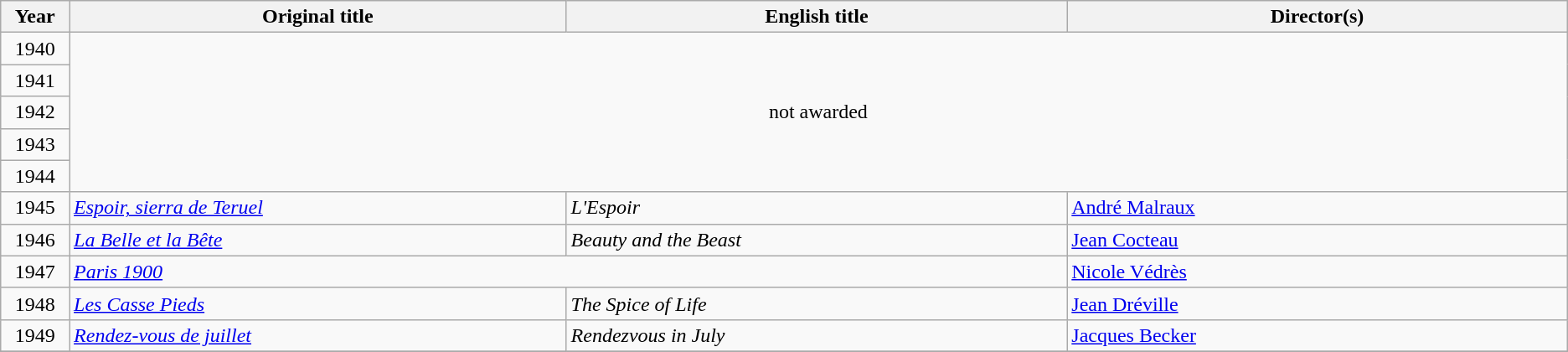<table class="wikitable plainrowheaders">
<tr>
<th scope="col" width="50">Year</th>
<th scope="col" width="450">Original title</th>
<th scope="col" width="450">English title</th>
<th scope="col" width="450">Director(s)</th>
</tr>
<tr>
<td align="center">1940</td>
<td colspan="3" rowspan="5" align="center">not awarded</td>
</tr>
<tr>
<td align="center">1941</td>
</tr>
<tr>
<td align="center">1942</td>
</tr>
<tr>
<td align="center">1943</td>
</tr>
<tr>
<td align="center">1944</td>
</tr>
<tr>
<td align="center">1945</td>
<td><em><a href='#'>Espoir, sierra de Teruel</a></em></td>
<td><em>L'Espoir</em></td>
<td><a href='#'>André Malraux</a></td>
</tr>
<tr>
<td align="center">1946</td>
<td><em><a href='#'>La Belle et la Bête</a></em></td>
<td><em>Beauty and the Beast</em></td>
<td><a href='#'>Jean Cocteau</a></td>
</tr>
<tr>
<td align="center">1947</td>
<td colspan="2"><em><a href='#'>Paris 1900</a></em></td>
<td><a href='#'>Nicole Védrès</a></td>
</tr>
<tr>
<td align="center">1948</td>
<td><em><a href='#'>Les Casse Pieds</a></em></td>
<td><em>The Spice of Life</em></td>
<td><a href='#'>Jean Dréville</a></td>
</tr>
<tr>
<td align="center">1949</td>
<td><em><a href='#'>Rendez-vous de juillet</a></em></td>
<td><em>Rendezvous in July</em></td>
<td><a href='#'>Jacques Becker</a></td>
</tr>
<tr>
</tr>
</table>
